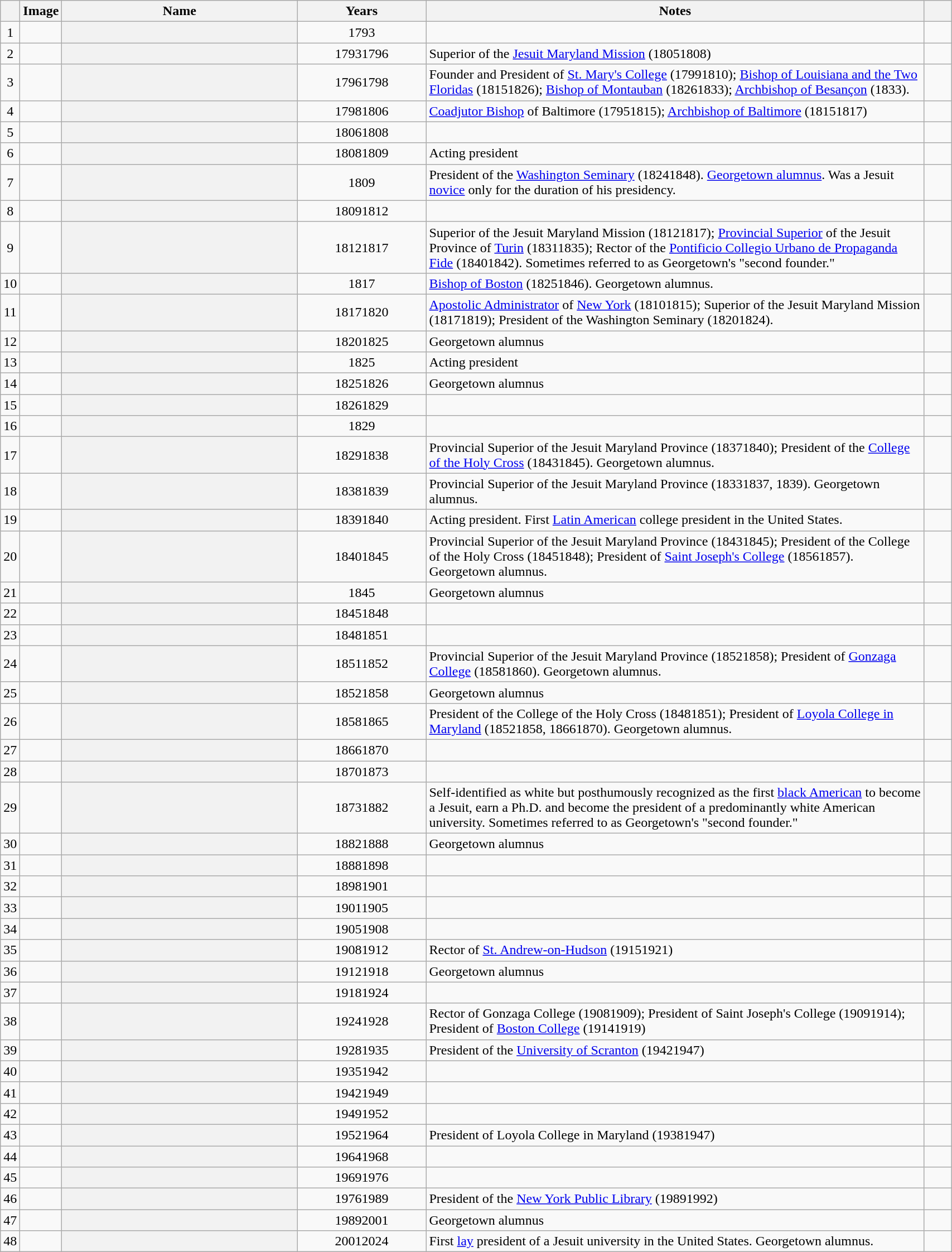<table class="wikitable sortable plainrowheaders" width="90%">
<tr>
<th scope="col" width="2%"; align="center"></th>
<th scope="col" width="60px"; align="center">Image</th>
<th scope="col" width="26%"; align="center">Name</th>
<th scope="col" width="14%"; align="center">Years</th>
<th scope="col" width="55%"; align="center"; class="unsortable">Notes</th>
<th scope="col" width="4%"; align="center"; class="unsortable"></th>
</tr>
<tr>
<td align="center">1</td>
<td></td>
<th scope="row"> </th>
<td align="center">1793</td>
<td></td>
<td align="center"></td>
</tr>
<tr>
<td align="center">2</td>
<td></td>
<th scope="row"> </th>
<td align="center">17931796</td>
<td>Superior of the <a href='#'>Jesuit Maryland Mission</a> (18051808)</td>
<td align="center"></td>
</tr>
<tr>
<td align="center">3</td>
<td></td>
<th scope="row"> </th>
<td align="center">17961798</td>
<td>Founder and President of <a href='#'>St. Mary's College</a> (17991810); <a href='#'>Bishop of Louisiana and the Two Floridas</a> (18151826); <a href='#'>Bishop of Montauban</a> (18261833); <a href='#'>Archbishop of Besançon</a> (1833).</td>
<td align="center"></td>
</tr>
<tr>
<td align="center">4</td>
<td></td>
<th scope="row"> </th>
<td align="center">17981806</td>
<td><a href='#'>Coadjutor Bishop</a> of Baltimore (17951815); <a href='#'>Archbishop of Baltimore</a> (18151817)</td>
<td align="center"></td>
</tr>
<tr>
<td align="center">5</td>
<td></td>
<th scope="row"> </th>
<td align="center">18061808</td>
<td></td>
<td align="center"></td>
</tr>
<tr>
<td align="center">6</td>
<td></td>
<th scope="row"> </th>
<td align="center">18081809</td>
<td>Acting president</td>
<td align="center"></td>
</tr>
<tr>
<td align="center">7</td>
<td></td>
<th scope="row"></th>
<td align="center">1809</td>
<td>President of the <a href='#'>Washington Seminary</a> (18241848). <a href='#'>Georgetown alumnus</a>. Was a Jesuit <a href='#'>novice</a> only for the duration of his presidency.</td>
<td align="center"></td>
</tr>
<tr>
<td align="center">8</td>
<td></td>
<th scope="row"> </th>
<td align="center">18091812</td>
<td></td>
<td align="center"></td>
</tr>
<tr>
<td align="center">9</td>
<td></td>
<th scope="row"> </th>
<td align="center">18121817</td>
<td>Superior of the Jesuit Maryland Mission (18121817);  <a href='#'>Provincial Superior</a> of the Jesuit Province of <a href='#'>Turin</a> (18311835); Rector of the <a href='#'>Pontificio Collegio Urbano de Propaganda Fide</a> (18401842). Sometimes referred to as Georgetown's "second founder."</td>
<td align="center"></td>
</tr>
<tr>
<td align="center">10</td>
<td></td>
<th scope="row"> </th>
<td align="center">1817</td>
<td><a href='#'>Bishop of Boston</a> (18251846). Georgetown alumnus.</td>
<td align="center"></td>
</tr>
<tr>
<td align="center">11</td>
<td></td>
<th scope="row"> </th>
<td align="center">18171820</td>
<td><a href='#'>Apostolic Administrator</a> of <a href='#'>New York</a> (18101815); Superior of the Jesuit Maryland Mission (18171819); President of the Washington Seminary (18201824).</td>
<td align="center"></td>
</tr>
<tr>
<td align="center">12</td>
<td></td>
<th scope="row"> </th>
<td align="center">18201825</td>
<td>Georgetown alumnus</td>
<td align="center"></td>
</tr>
<tr>
<td align="center">13</td>
<td></td>
<th scope="row"> </th>
<td align="center">1825</td>
<td>Acting president</td>
<td align="center"></td>
</tr>
<tr>
<td align="center">14</td>
<td></td>
<th scope="row"> </th>
<td align="center">18251826</td>
<td>Georgetown alumnus</td>
<td align="center"></td>
</tr>
<tr>
<td align="center">15</td>
<td></td>
<th scope="row"> </th>
<td align="center">18261829</td>
<td></td>
<td align="center"></td>
</tr>
<tr>
<td align="center">16</td>
<td></td>
<th scope="row"> </th>
<td align="center">1829</td>
<td></td>
<td align="center"></td>
</tr>
<tr>
<td align="center">17</td>
<td></td>
<th scope="row"> </th>
<td align="center">18291838</td>
<td>Provincial Superior of the Jesuit Maryland Province (18371840); President of the <a href='#'>College of the Holy Cross</a> (18431845). Georgetown alumnus.</td>
<td align="center"></td>
</tr>
<tr>
<td align="center">18</td>
<td></td>
<th scope="row"> </th>
<td align="center">18381839</td>
<td>Provincial Superior of the Jesuit Maryland Province (18331837, 1839). Georgetown alumnus.</td>
<td align="center"></td>
</tr>
<tr>
<td align="center">19</td>
<td></td>
<th scope="row"> </th>
<td align="center">18391840</td>
<td>Acting president. First <a href='#'>Latin American</a> college president in the United States.</td>
<td align="center"></td>
</tr>
<tr>
<td align="center">20</td>
<td></td>
<th scope="row"> </th>
<td align="center">18401845</td>
<td>Provincial Superior of the Jesuit Maryland Province (18431845); President of the College of the Holy Cross (18451848); President of <a href='#'>Saint Joseph's College</a> (18561857). Georgetown alumnus.</td>
<td align="center"></td>
</tr>
<tr>
<td align="center">21</td>
<td></td>
<th scope="row"> </th>
<td align="center">1845</td>
<td>Georgetown alumnus</td>
<td align="center"></td>
</tr>
<tr>
<td align="center">22</td>
<td></td>
<th scope="row"> </th>
<td align="center">18451848</td>
<td></td>
<td align="center"></td>
</tr>
<tr>
<td align="center">23</td>
<td></td>
<th scope="row"> </th>
<td align="center">18481851</td>
<td></td>
<td align="center"></td>
</tr>
<tr>
<td align="center">24</td>
<td></td>
<th scope="row"> </th>
<td align="center">18511852</td>
<td>Provincial Superior of the Jesuit Maryland Province (18521858); President of <a href='#'>Gonzaga College</a> (18581860). Georgetown alumnus.</td>
<td align="center"></td>
</tr>
<tr>
<td align="center">25</td>
<td></td>
<th scope="row"> </th>
<td align="center">18521858</td>
<td>Georgetown alumnus</td>
<td align="center"></td>
</tr>
<tr>
<td align="center">26</td>
<td></td>
<th scope="row"> </th>
<td align="center">18581865</td>
<td>President of the College of the Holy Cross (18481851); President of <a href='#'>Loyola College in Maryland</a> (18521858, 18661870). Georgetown alumnus.</td>
<td align="center"></td>
</tr>
<tr>
<td align="center">27</td>
<td></td>
<th scope="row"> </th>
<td align="center">18661870</td>
<td></td>
<td align="center"></td>
</tr>
<tr>
<td align="center">28</td>
<td></td>
<th scope="row"> </th>
<td align="center">18701873</td>
<td></td>
<td align="center"></td>
</tr>
<tr>
<td align="center">29</td>
<td></td>
<th scope="row"> </th>
<td align="center">18731882</td>
<td>Self-identified as white but posthumously recognized as the first <a href='#'>black American</a> to become a Jesuit, earn a Ph.D. and become the president of a predominantly white American university. Sometimes referred to as Georgetown's "second founder."</td>
<td align="center"></td>
</tr>
<tr>
<td align="center">30</td>
<td></td>
<th scope="row"> </th>
<td align="center">18821888</td>
<td>Georgetown alumnus</td>
<td align="center"></td>
</tr>
<tr>
<td align="center">31</td>
<td></td>
<th scope="row"> </th>
<td align="center">18881898</td>
<td></td>
<td align="center"></td>
</tr>
<tr>
<td align="center">32</td>
<td></td>
<th scope="row"> </th>
<td align="center">18981901</td>
<td></td>
<td align="center"></td>
</tr>
<tr>
<td align="center">33</td>
<td></td>
<th scope="row"> </th>
<td align="center">19011905</td>
<td></td>
<td align="center"></td>
</tr>
<tr>
<td align="center">34</td>
<td></td>
<th scope="row"> </th>
<td align="center">19051908</td>
<td></td>
<td align="center"></td>
</tr>
<tr>
<td align="center">35</td>
<td></td>
<th scope="row"> </th>
<td align="center">19081912</td>
<td>Rector of <a href='#'>St. Andrew-on-Hudson</a> (19151921)</td>
<td align="center"></td>
</tr>
<tr>
<td align="center">36</td>
<td></td>
<th scope="row"> </th>
<td align="center">19121918</td>
<td>Georgetown alumnus</td>
<td align="center"></td>
</tr>
<tr>
<td align="center">37</td>
<td></td>
<th scope="row"> </th>
<td align="center">19181924</td>
<td></td>
<td align="center"></td>
</tr>
<tr>
<td align="center">38</td>
<td></td>
<th scope="row"> </th>
<td align="center">19241928</td>
<td>Rector of Gonzaga College (19081909); President of Saint Joseph's College (19091914); President of <a href='#'>Boston College</a> (19141919)</td>
<td align="center"></td>
</tr>
<tr>
<td align="center">39</td>
<td></td>
<th scope="row"> </th>
<td align="center">19281935</td>
<td>President of the <a href='#'>University of Scranton</a> (19421947)</td>
<td align="center"></td>
</tr>
<tr>
<td align="center">40</td>
<td></td>
<th scope="row"> </th>
<td align="center">19351942</td>
<td></td>
<td align="center"></td>
</tr>
<tr>
<td align="center">41</td>
<td></td>
<th scope="row"> </th>
<td align="center">19421949</td>
<td></td>
<td align="center"></td>
</tr>
<tr>
<td align="center">42</td>
<td></td>
<th scope="row"> </th>
<td align="center">19491952</td>
<td></td>
<td align="center"></td>
</tr>
<tr>
<td align="center">43</td>
<td></td>
<th scope="row"> </th>
<td align="center">19521964</td>
<td>President of Loyola College in Maryland (19381947)</td>
<td align="center"></td>
</tr>
<tr>
<td align="center">44</td>
<td></td>
<th scope="row"> </th>
<td align="center">19641968</td>
<td></td>
<td align="center"></td>
</tr>
<tr>
<td align="center">45</td>
<td></td>
<th scope="row"> </th>
<td align="center">19691976</td>
<td></td>
<td align="center"></td>
</tr>
<tr>
<td align="center">46</td>
<td></td>
<th scope="row"> </th>
<td align="center">19761989</td>
<td>President of the <a href='#'>New York Public Library</a> (19891992)</td>
<td align="center"></td>
</tr>
<tr>
<td align="center">47</td>
<td></td>
<th scope="row"> </th>
<td align="center">19892001</td>
<td>Georgetown alumnus</td>
<td align="center"></td>
</tr>
<tr>
<td align="center">48</td>
<td></td>
<th scope="row"></th>
<td align="center">20012024</td>
<td>First <a href='#'>lay</a> president of a Jesuit university in the United States. Georgetown alumnus.</td>
<td align="center"></td>
</tr>
</table>
